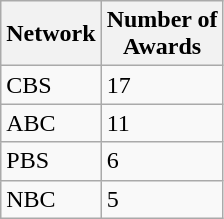<table class="wikitable">
<tr>
<th>Network</th>
<th>Number of<br>Awards</th>
</tr>
<tr>
<td>CBS</td>
<td>17</td>
</tr>
<tr>
<td>ABC</td>
<td>11</td>
</tr>
<tr>
<td>PBS</td>
<td>6</td>
</tr>
<tr>
<td>NBC</td>
<td>5</td>
</tr>
</table>
